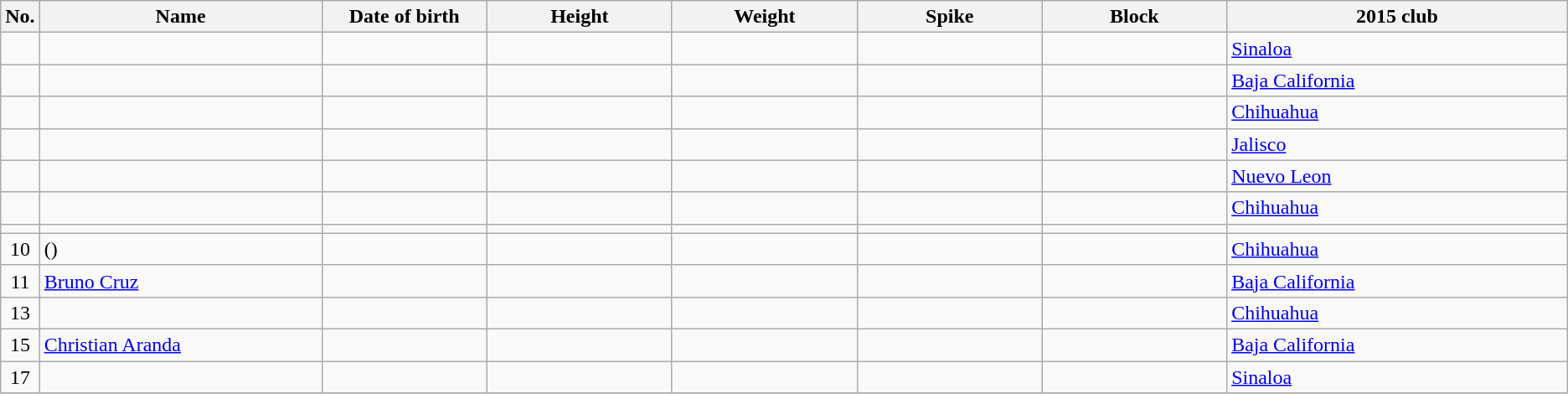<table class="wikitable sortable" style="font-size:100%; text-align:center;">
<tr>
<th>No.</th>
<th style="width:14em">Name</th>
<th style="width:8em">Date of birth</th>
<th style="width:9em">Height</th>
<th style="width:9em">Weight</th>
<th style="width:9em">Spike</th>
<th style="width:9em">Block</th>
<th style="width:17em">2015 club</th>
</tr>
<tr>
<td></td>
<td align=left></td>
<td align=right></td>
<td></td>
<td></td>
<td></td>
<td></td>
<td align=left> <a href='#'>Sinaloa</a></td>
</tr>
<tr>
<td></td>
<td align=left></td>
<td align=right></td>
<td></td>
<td></td>
<td></td>
<td></td>
<td align=left> <a href='#'>Baja California</a></td>
</tr>
<tr>
<td></td>
<td align=left></td>
<td align=right></td>
<td></td>
<td></td>
<td></td>
<td></td>
<td align=left> <a href='#'>Chihuahua</a></td>
</tr>
<tr>
<td></td>
<td align=left></td>
<td align=right></td>
<td></td>
<td></td>
<td></td>
<td></td>
<td align=left> <a href='#'>Jalisco</a></td>
</tr>
<tr>
<td></td>
<td align=left></td>
<td align=right></td>
<td></td>
<td></td>
<td></td>
<td></td>
<td align=left> <a href='#'>Nuevo Leon</a></td>
</tr>
<tr>
<td></td>
<td align=left></td>
<td align=right></td>
<td></td>
<td></td>
<td></td>
<td></td>
<td align=left> <a href='#'>Chihuahua</a></td>
</tr>
<tr>
<td></td>
<td align=left></td>
<td align=right></td>
<td></td>
<td></td>
<td></td>
<td></td>
<td align=left></td>
</tr>
<tr>
<td>10</td>
<td align=left> ()</td>
<td align=right></td>
<td></td>
<td></td>
<td></td>
<td></td>
<td align=left> <a href='#'>Chihuahua</a></td>
</tr>
<tr>
<td>11</td>
<td align=left><a href='#'>Bruno Cruz</a></td>
<td align=right></td>
<td></td>
<td></td>
<td></td>
<td></td>
<td align=left> <a href='#'>Baja California</a></td>
</tr>
<tr>
<td>13</td>
<td align=left></td>
<td align=right></td>
<td></td>
<td></td>
<td></td>
<td></td>
<td align=left> <a href='#'>Chihuahua</a></td>
</tr>
<tr>
<td>15</td>
<td align=left><a href='#'>Christian Aranda</a></td>
<td align=right></td>
<td></td>
<td></td>
<td></td>
<td></td>
<td align=left> <a href='#'>Baja California</a></td>
</tr>
<tr>
<td>17</td>
<td align=left></td>
<td align=right></td>
<td></td>
<td></td>
<td></td>
<td></td>
<td align=left> <a href='#'>Sinaloa</a></td>
</tr>
<tr>
</tr>
</table>
